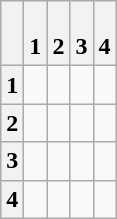<table class="wikitable" style="vertical-align: bottom;">
<tr>
<th></th>
<th><br>1</th>
<th><br>2</th>
<th><br>3</th>
<th><br>4</th>
</tr>
<tr>
<th>1 </th>
<td></td>
<td></td>
<td></td>
<td></td>
</tr>
<tr>
<th>2 </th>
<td></td>
<td></td>
<td></td>
<td></td>
</tr>
<tr>
<th>3 </th>
<td></td>
<td></td>
<td></td>
<td></td>
</tr>
<tr>
<th>4 </th>
<td></td>
<td></td>
<td></td>
<td></td>
</tr>
</table>
